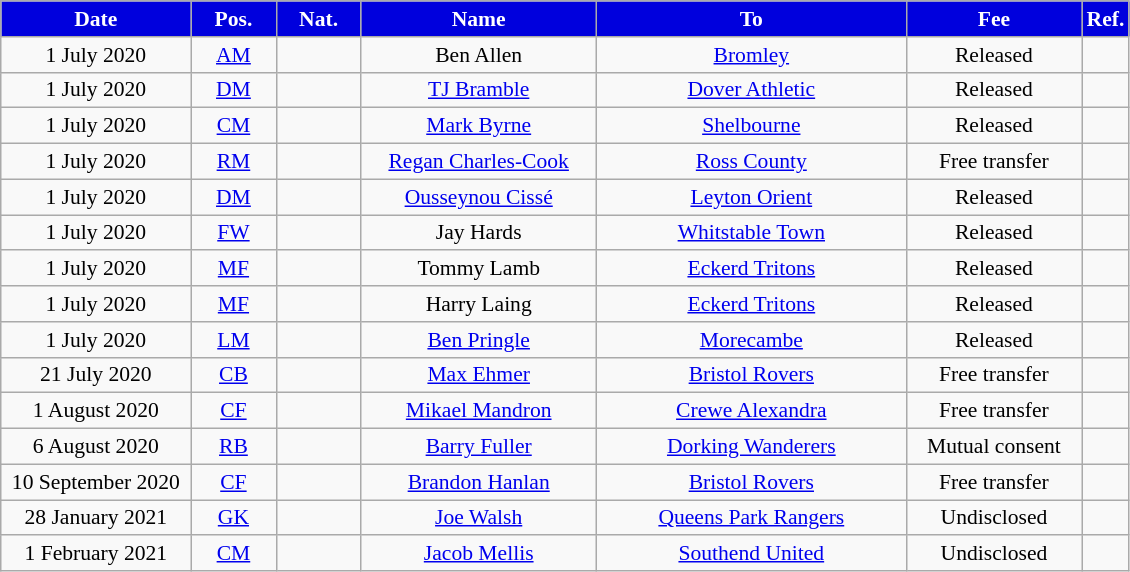<table class="wikitable"  style="text-align:center; font-size:90%; ">
<tr>
<th style="background:#0000DD;color:#FFFFFF; width:120px;">Date</th>
<th style="background:#0000DD;color:#FFFFFF; width:50px;">Pos.</th>
<th style="background:#0000DD;color:#FFFFFF; width:50px;">Nat.</th>
<th style="background:#0000DD;color:#FFFFFF; width:150px;">Name</th>
<th style="background:#0000DD;color:#FFFFFF; width:200px;">To</th>
<th style="background:#0000DD;color:#FFFFFF; width:110px;">Fee</th>
<th style="background:#0000DD;color:#FFFFFF; width:25px;">Ref.</th>
</tr>
<tr>
<td>1 July 2020</td>
<td><a href='#'>AM</a></td>
<td></td>
<td>Ben Allen</td>
<td> <a href='#'>Bromley</a></td>
<td>Released</td>
<td></td>
</tr>
<tr>
<td>1 July 2020</td>
<td><a href='#'>DM</a></td>
<td></td>
<td><a href='#'>TJ Bramble</a></td>
<td> <a href='#'>Dover Athletic</a></td>
<td>Released</td>
<td></td>
</tr>
<tr>
<td>1 July 2020</td>
<td><a href='#'>CM</a></td>
<td></td>
<td><a href='#'>Mark Byrne</a></td>
<td> <a href='#'>Shelbourne</a></td>
<td>Released</td>
<td></td>
</tr>
<tr>
<td>1 July 2020</td>
<td><a href='#'>RM</a></td>
<td></td>
<td><a href='#'>Regan Charles-Cook</a></td>
<td> <a href='#'>Ross County</a></td>
<td>Free transfer</td>
<td></td>
</tr>
<tr>
<td>1 July 2020</td>
<td><a href='#'>DM</a></td>
<td></td>
<td><a href='#'>Ousseynou Cissé</a></td>
<td> <a href='#'>Leyton Orient</a></td>
<td>Released</td>
<td></td>
</tr>
<tr>
<td>1 July 2020</td>
<td><a href='#'>FW</a></td>
<td></td>
<td>Jay Hards</td>
<td> <a href='#'>Whitstable Town</a></td>
<td>Released</td>
<td></td>
</tr>
<tr>
<td>1 July 2020</td>
<td><a href='#'>MF</a></td>
<td></td>
<td>Tommy Lamb</td>
<td> <a href='#'>Eckerd Tritons</a></td>
<td>Released</td>
<td></td>
</tr>
<tr>
<td>1 July 2020</td>
<td><a href='#'>MF</a></td>
<td></td>
<td>Harry Laing</td>
<td> <a href='#'>Eckerd Tritons</a></td>
<td>Released</td>
<td></td>
</tr>
<tr>
<td>1 July 2020</td>
<td><a href='#'>LM</a></td>
<td></td>
<td><a href='#'>Ben Pringle</a></td>
<td> <a href='#'>Morecambe</a></td>
<td>Released</td>
<td></td>
</tr>
<tr>
<td>21 July 2020</td>
<td><a href='#'>CB</a></td>
<td></td>
<td><a href='#'>Max Ehmer</a></td>
<td> <a href='#'>Bristol Rovers</a></td>
<td>Free transfer</td>
<td></td>
</tr>
<tr>
<td>1 August 2020</td>
<td><a href='#'>CF</a></td>
<td></td>
<td><a href='#'>Mikael Mandron</a></td>
<td> <a href='#'>Crewe Alexandra</a></td>
<td>Free transfer</td>
<td></td>
</tr>
<tr>
<td>6 August 2020</td>
<td><a href='#'>RB</a></td>
<td></td>
<td><a href='#'>Barry Fuller</a></td>
<td> <a href='#'>Dorking Wanderers</a></td>
<td>Mutual consent</td>
<td></td>
</tr>
<tr>
<td>10 September 2020</td>
<td><a href='#'>CF</a></td>
<td></td>
<td><a href='#'>Brandon Hanlan</a></td>
<td> <a href='#'>Bristol Rovers</a></td>
<td>Free transfer</td>
<td></td>
</tr>
<tr>
<td>28 January 2021</td>
<td><a href='#'>GK</a></td>
<td></td>
<td><a href='#'>Joe Walsh</a></td>
<td> <a href='#'>Queens Park Rangers</a></td>
<td>Undisclosed</td>
<td></td>
</tr>
<tr>
<td>1 February 2021</td>
<td><a href='#'>CM</a></td>
<td></td>
<td><a href='#'>Jacob Mellis</a></td>
<td> <a href='#'>Southend United</a></td>
<td>Undisclosed</td>
<td></td>
</tr>
</table>
